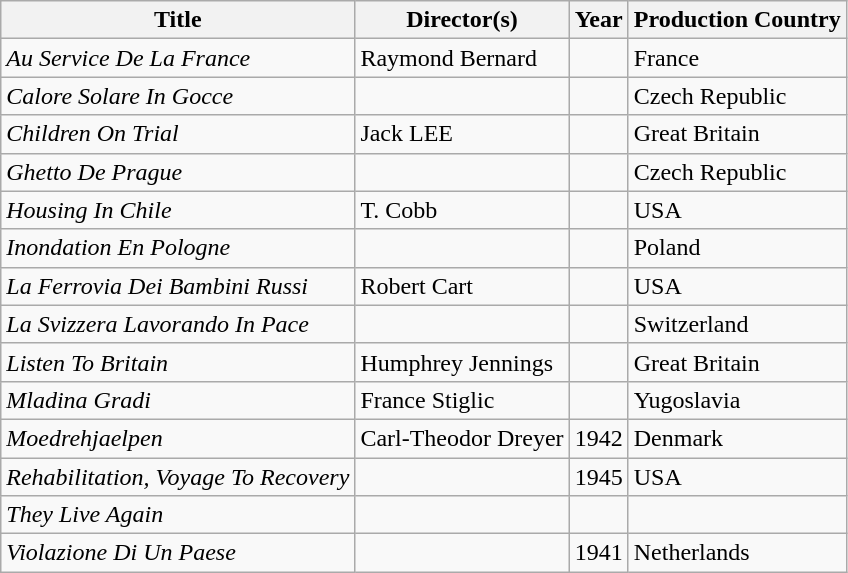<table class="wikitable sortable">
<tr>
<th>Title</th>
<th>Director(s)</th>
<th>Year</th>
<th>Production Country</th>
</tr>
<tr>
<td><em>Au Service De La France</em></td>
<td>Raymond Bernard</td>
<td></td>
<td>France</td>
</tr>
<tr>
<td><em>Calore Solare In Gocce</em></td>
<td></td>
<td></td>
<td>Czech Republic</td>
</tr>
<tr>
<td><em>Children On Trial</em></td>
<td>Jack LEE</td>
<td></td>
<td>Great Britain</td>
</tr>
<tr>
<td><em>Ghetto De Prague</em></td>
<td></td>
<td></td>
<td>Czech Republic</td>
</tr>
<tr>
<td><em>Housing In Chile</em></td>
<td>T. Cobb</td>
<td></td>
<td>USA</td>
</tr>
<tr>
<td><em>Inondation En Pologne</em></td>
<td></td>
<td></td>
<td>Poland</td>
</tr>
<tr>
<td><em>La Ferrovia Dei Bambini Russi</em></td>
<td>Robert Cart</td>
<td></td>
<td>USA</td>
</tr>
<tr>
<td><em>La Svizzera Lavorando In Pace</em></td>
<td></td>
<td></td>
<td>Switzerland</td>
</tr>
<tr>
<td><em>Listen To Britain</em></td>
<td>Humphrey Jennings</td>
<td></td>
<td>Great Britain</td>
</tr>
<tr>
<td><em>Mladina Gradi</em></td>
<td>France Stiglic</td>
<td></td>
<td>Yugoslavia</td>
</tr>
<tr>
<td><em>Moedrehjaelpen</em></td>
<td>Carl-Theodor Dreyer</td>
<td>1942</td>
<td>Denmark</td>
</tr>
<tr>
<td><em>Rehabilitation, Voyage To Recovery</em></td>
<td></td>
<td>1945</td>
<td>USA</td>
</tr>
<tr>
<td><em>They Live Again</em></td>
<td></td>
<td></td>
<td></td>
</tr>
<tr>
<td><em>Violazione Di Un Paese</em></td>
<td></td>
<td>1941</td>
<td>Netherlands</td>
</tr>
</table>
